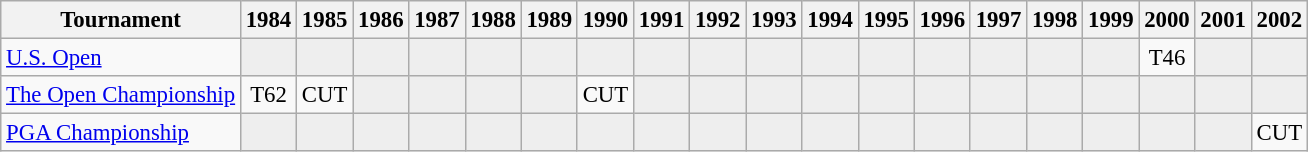<table class="wikitable" style="font-size:95%;text-align:center;">
<tr>
<th>Tournament</th>
<th>1984</th>
<th>1985</th>
<th>1986</th>
<th>1987</th>
<th>1988</th>
<th>1989</th>
<th>1990</th>
<th>1991</th>
<th>1992</th>
<th>1993</th>
<th>1994</th>
<th>1995</th>
<th>1996</th>
<th>1997</th>
<th>1998</th>
<th>1999</th>
<th>2000</th>
<th>2001</th>
<th>2002</th>
</tr>
<tr>
<td align="left"><a href='#'>U.S. Open</a></td>
<td style="background:#eeeeee;"></td>
<td style="background:#eeeeee;"></td>
<td style="background:#eeeeee;"></td>
<td style="background:#eeeeee;"></td>
<td style="background:#eeeeee;"></td>
<td style="background:#eeeeee;"></td>
<td style="background:#eeeeee;"></td>
<td style="background:#eeeeee;"></td>
<td style="background:#eeeeee;"></td>
<td style="background:#eeeeee;"></td>
<td style="background:#eeeeee;"></td>
<td style="background:#eeeeee;"></td>
<td style="background:#eeeeee;"></td>
<td style="background:#eeeeee;"></td>
<td style="background:#eeeeee;"></td>
<td style="background:#eeeeee;"></td>
<td>T46</td>
<td style="background:#eeeeee;"></td>
<td style="background:#eeeeee;"></td>
</tr>
<tr>
<td align="left"><a href='#'>The Open Championship</a></td>
<td>T62</td>
<td>CUT</td>
<td style="background:#eeeeee;"></td>
<td style="background:#eeeeee;"></td>
<td style="background:#eeeeee;"></td>
<td style="background:#eeeeee;"></td>
<td>CUT</td>
<td style="background:#eeeeee;"></td>
<td style="background:#eeeeee;"></td>
<td style="background:#eeeeee;"></td>
<td style="background:#eeeeee;"></td>
<td style="background:#eeeeee;"></td>
<td style="background:#eeeeee;"></td>
<td style="background:#eeeeee;"></td>
<td style="background:#eeeeee;"></td>
<td style="background:#eeeeee;"></td>
<td style="background:#eeeeee;"></td>
<td style="background:#eeeeee;"></td>
<td style="background:#eeeeee;"></td>
</tr>
<tr>
<td align="left"><a href='#'>PGA Championship</a></td>
<td style="background:#eeeeee;"></td>
<td style="background:#eeeeee;"></td>
<td style="background:#eeeeee;"></td>
<td style="background:#eeeeee;"></td>
<td style="background:#eeeeee;"></td>
<td style="background:#eeeeee;"></td>
<td style="background:#eeeeee;"></td>
<td style="background:#eeeeee;"></td>
<td style="background:#eeeeee;"></td>
<td style="background:#eeeeee;"></td>
<td style="background:#eeeeee;"></td>
<td style="background:#eeeeee;"></td>
<td style="background:#eeeeee;"></td>
<td style="background:#eeeeee;"></td>
<td style="background:#eeeeee;"></td>
<td style="background:#eeeeee;"></td>
<td style="background:#eeeeee;"></td>
<td style="background:#eeeeee;"></td>
<td>CUT</td>
</tr>
</table>
